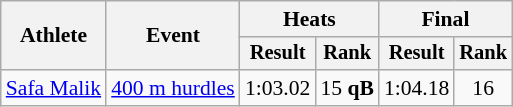<table class="wikitable" style="font-size:90%">
<tr>
<th rowspan=2>Athlete</th>
<th rowspan=2>Event</th>
<th colspan=2>Heats</th>
<th colspan=2>Final</th>
</tr>
<tr style="font-size:95%">
<th>Result</th>
<th>Rank</th>
<th>Result</th>
<th>Rank</th>
</tr>
<tr align=center>
<td align=left><a href='#'>Safa Malik</a></td>
<td align=left><a href='#'>400 m hurdles</a></td>
<td>1:03.02</td>
<td>15 <strong>qB</strong></td>
<td>1:04.18</td>
<td>16</td>
</tr>
</table>
